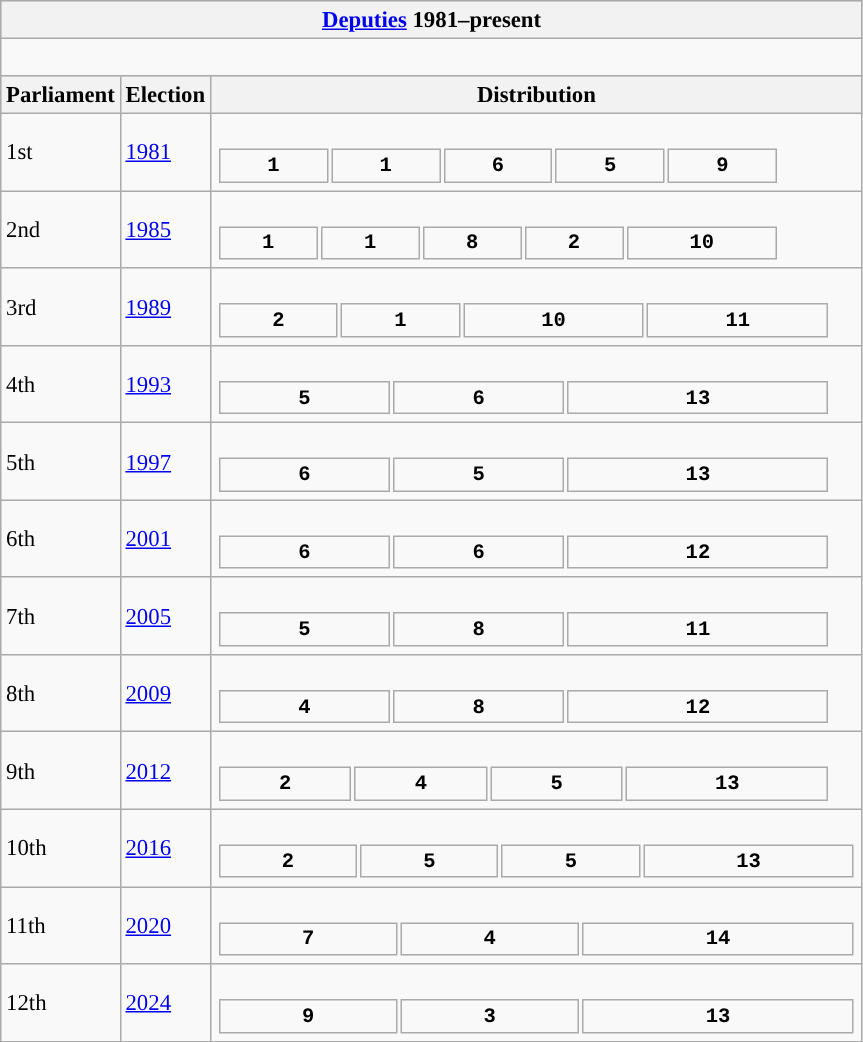<table class="wikitable" style="font-size:95%;">
<tr bgcolor="#CCCCCC">
<th colspan="3"><a href='#'>Deputies</a> 1981–present</th>
</tr>
<tr>
<td colspan="3"><br>












</td>
</tr>
<tr bgcolor="#CCCCCC">
<th>Parliament</th>
<th>Election</th>
<th>Distribution</th>
</tr>
<tr>
<td>1st</td>
<td><a href='#'>1981</a></td>
<td><br><table style="width:27.5em; font-size:90%; text-align:center; font-family:Courier New;">
<tr style="font-weight:bold">
<td style="background:">1</td>
<td style="background:">1</td>
<td style="background:">6</td>
<td style="background:">5</td>
<td style="background:">9</td>
</tr>
</table>
</td>
</tr>
<tr>
<td>2nd</td>
<td><a href='#'>1985</a></td>
<td><br><table style="width:27.5em; font-size:90%; text-align:center; font-family:Courier New;">
<tr style="font-weight:bold">
<td style="background:">1</td>
<td style="background:">1</td>
<td style="background:">8</td>
<td style="background:">2</td>
<td style="background:">10</td>
</tr>
</table>
</td>
</tr>
<tr>
<td>3rd</td>
<td><a href='#'>1989</a></td>
<td><br><table style="width:30em; font-size:90%; text-align:center; font-family:Courier New;">
<tr style="font-weight:bold">
<td style="background:">2</td>
<td style="background:">1</td>
<td style="background:">10</td>
<td style="background:">11</td>
</tr>
</table>
</td>
</tr>
<tr>
<td>4th</td>
<td><a href='#'>1993</a></td>
<td><br><table style="width:30em; font-size:90%; text-align:center; font-family:Courier New;">
<tr style="font-weight:bold">
<td style="background:">5</td>
<td style="background:">6</td>
<td style="background:">13</td>
</tr>
</table>
</td>
</tr>
<tr>
<td>5th</td>
<td><a href='#'>1997</a></td>
<td><br><table style="width:30em; font-size:90%; text-align:center; font-family:Courier New;">
<tr style="font-weight:bold">
<td style="background:">6</td>
<td style="background:">5</td>
<td style="background:">13</td>
</tr>
</table>
</td>
</tr>
<tr>
<td>6th</td>
<td><a href='#'>2001</a></td>
<td><br><table style="width:30em; font-size:90%; text-align:center; font-family:Courier New;">
<tr style="font-weight:bold">
<td style="background:">6</td>
<td style="background:">6</td>
<td style="background:">12</td>
</tr>
</table>
</td>
</tr>
<tr>
<td>7th</td>
<td><a href='#'>2005</a></td>
<td><br><table style="width:30em; font-size:90%; text-align:center; font-family:Courier New;">
<tr style="font-weight:bold">
<td style="background:">5</td>
<td style="background:">8</td>
<td style="background:">11</td>
</tr>
</table>
</td>
</tr>
<tr>
<td>8th</td>
<td><a href='#'>2009</a></td>
<td><br><table style="width:30em; font-size:90%; text-align:center; font-family:Courier New;">
<tr style="font-weight:bold">
<td style="background:">4</td>
<td style="background:">8</td>
<td style="background:">12</td>
</tr>
</table>
</td>
</tr>
<tr>
<td>9th</td>
<td><a href='#'>2012</a></td>
<td><br><table style="width:30em; font-size:90%; text-align:center; font-family:Courier New;">
<tr style="font-weight:bold">
<td style="background:">2</td>
<td style="background:">4</td>
<td style="background:">5</td>
<td style="background:">13</td>
</tr>
</table>
</td>
</tr>
<tr>
<td>10th</td>
<td><a href='#'>2016</a></td>
<td><br><table style="width:31.25em; font-size:90%; text-align:center; font-family:Courier New;">
<tr style="font-weight:bold">
<td style="background:">2</td>
<td style="background:">5</td>
<td style="background:">5</td>
<td style="background:">13</td>
</tr>
</table>
</td>
</tr>
<tr>
<td>11th</td>
<td><a href='#'>2020</a></td>
<td><br><table style="width:31.25em; font-size:90%; text-align:center; font-family:Courier New;">
<tr style="font-weight:bold">
<td style="background:">7</td>
<td style="background:">4</td>
<td style="background:">14</td>
</tr>
</table>
</td>
</tr>
<tr>
<td>12th</td>
<td><a href='#'>2024</a></td>
<td><br><table style="width:31.25em; font-size:90%; text-align:center; font-family:Courier New;">
<tr style="font-weight:bold">
<td style="background:">9</td>
<td style="background:">3</td>
<td style="background:">13</td>
</tr>
</table>
</td>
</tr>
</table>
